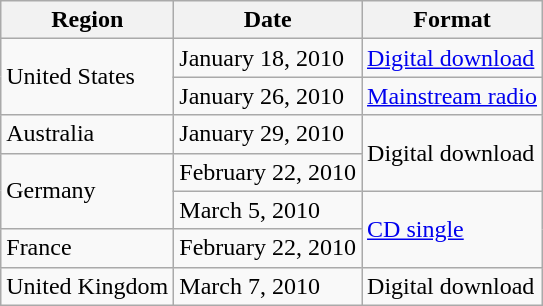<table class="wikitable">
<tr>
<th>Region</th>
<th>Date</th>
<th>Format</th>
</tr>
<tr>
<td rowspan="2">United States</td>
<td>January 18, 2010</td>
<td><a href='#'>Digital download</a></td>
</tr>
<tr>
<td>January 26, 2010</td>
<td><a href='#'>Mainstream radio</a></td>
</tr>
<tr>
<td>Australia</td>
<td>January 29, 2010</td>
<td rowspan="2">Digital download</td>
</tr>
<tr>
<td rowspan="2">Germany</td>
<td>February 22, 2010</td>
</tr>
<tr>
<td>March 5, 2010</td>
<td rowspan="2"><a href='#'>CD single</a></td>
</tr>
<tr>
<td>France</td>
<td>February 22, 2010</td>
</tr>
<tr>
<td>United Kingdom</td>
<td>March 7, 2010</td>
<td>Digital download</td>
</tr>
</table>
